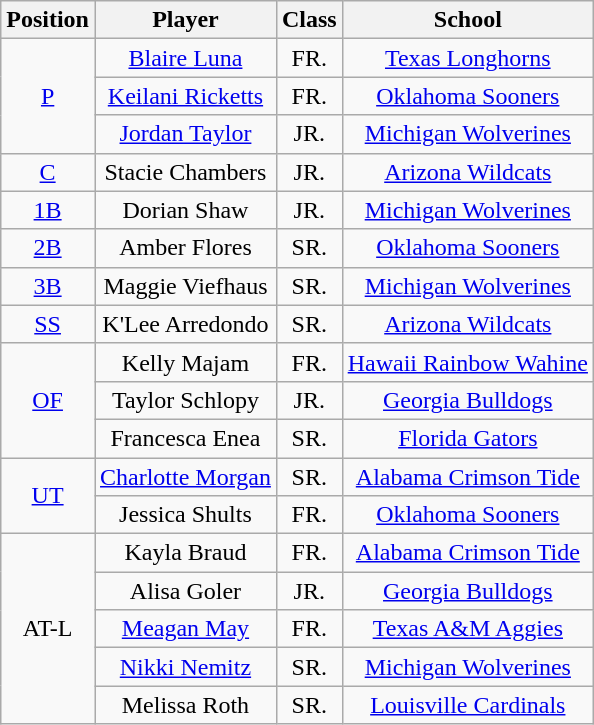<table class="wikitable">
<tr>
<th>Position</th>
<th>Player</th>
<th>Class</th>
<th>School</th>
</tr>
<tr align=center>
<td rowspan=3><a href='#'>P</a></td>
<td><a href='#'>Blaire Luna</a></td>
<td>FR.</td>
<td><a href='#'>Texas Longhorns</a></td>
</tr>
<tr align=center>
<td><a href='#'>Keilani Ricketts</a></td>
<td>FR.</td>
<td><a href='#'>Oklahoma Sooners</a></td>
</tr>
<tr align=center>
<td><a href='#'>Jordan Taylor</a></td>
<td>JR.</td>
<td><a href='#'>Michigan Wolverines</a></td>
</tr>
<tr align=center>
<td rowspan=1><a href='#'>C</a></td>
<td>Stacie Chambers</td>
<td>JR.</td>
<td><a href='#'>Arizona Wildcats</a></td>
</tr>
<tr align=center>
<td rowspan=1><a href='#'>1B</a></td>
<td>Dorian Shaw</td>
<td>JR.</td>
<td><a href='#'>Michigan Wolverines</a></td>
</tr>
<tr align=center>
<td rowspan=1><a href='#'>2B</a></td>
<td>Amber Flores</td>
<td>SR.</td>
<td><a href='#'>Oklahoma Sooners</a></td>
</tr>
<tr align=center>
<td rowspan=1><a href='#'>3B</a></td>
<td>Maggie Viefhaus</td>
<td>SR.</td>
<td><a href='#'>Michigan Wolverines</a></td>
</tr>
<tr align=center>
<td rowspan=1><a href='#'>SS</a></td>
<td>K'Lee Arredondo</td>
<td>SR.</td>
<td><a href='#'>Arizona Wildcats</a></td>
</tr>
<tr align=center>
<td rowspan=3><a href='#'>OF</a></td>
<td>Kelly Majam</td>
<td>FR.</td>
<td><a href='#'>Hawaii Rainbow Wahine</a></td>
</tr>
<tr align=center>
<td>Taylor Schlopy</td>
<td>JR.</td>
<td><a href='#'>Georgia Bulldogs</a></td>
</tr>
<tr align=center>
<td>Francesca Enea</td>
<td>SR.</td>
<td><a href='#'>Florida Gators</a></td>
</tr>
<tr align=center>
<td rowspan=2><a href='#'>UT</a></td>
<td><a href='#'>Charlotte Morgan</a></td>
<td>SR.</td>
<td><a href='#'>Alabama Crimson Tide</a></td>
</tr>
<tr align=center>
<td>Jessica Shults</td>
<td>FR.</td>
<td><a href='#'>Oklahoma Sooners</a></td>
</tr>
<tr align=center>
<td rowspan=5>AT-L</td>
<td>Kayla Braud</td>
<td>FR.</td>
<td><a href='#'>Alabama Crimson Tide</a></td>
</tr>
<tr align=center>
<td>Alisa Goler</td>
<td>JR.</td>
<td><a href='#'>Georgia Bulldogs</a></td>
</tr>
<tr align=center>
<td><a href='#'>Meagan May</a></td>
<td>FR.</td>
<td><a href='#'>Texas A&M Aggies</a></td>
</tr>
<tr align=center>
<td><a href='#'>Nikki Nemitz</a></td>
<td>SR.</td>
<td><a href='#'>Michigan Wolverines</a></td>
</tr>
<tr align=center>
<td>Melissa Roth</td>
<td>SR.</td>
<td><a href='#'>Louisville Cardinals</a></td>
</tr>
</table>
